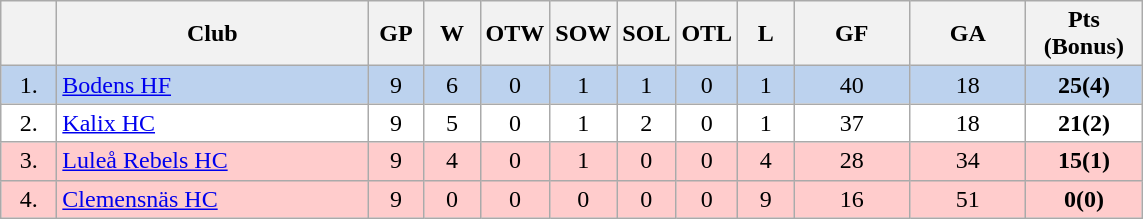<table class="wikitable">
<tr>
<th width="30"></th>
<th width="200">Club</th>
<th width="30">GP</th>
<th width="30">W</th>
<th width="30">OTW</th>
<th width="30">SOW</th>
<th width="30">SOL</th>
<th width="30">OTL</th>
<th width="30">L</th>
<th width="70">GF</th>
<th width="70">GA</th>
<th width="70">Pts (Bonus)</th>
</tr>
<tr bgcolor="#BCD2EE" align="center">
<td>1.</td>
<td align="left"><a href='#'>Bodens HF</a></td>
<td>9</td>
<td>6</td>
<td>0</td>
<td>1</td>
<td>1</td>
<td>0</td>
<td>1</td>
<td>40</td>
<td>18</td>
<td><strong>25(4)</strong></td>
</tr>
<tr bgcolor="#FFFFFF" align="center">
<td>2.</td>
<td align="left"><a href='#'>Kalix HC</a></td>
<td>9</td>
<td>5</td>
<td>0</td>
<td>1</td>
<td>2</td>
<td>0</td>
<td>1</td>
<td>37</td>
<td>18</td>
<td><strong>21(2)</strong></td>
</tr>
<tr bgcolor="#FFCCCC" align="center">
<td>3.</td>
<td align="left"><a href='#'>Luleå Rebels HC</a></td>
<td>9</td>
<td>4</td>
<td>0</td>
<td>1</td>
<td>0</td>
<td>0</td>
<td>4</td>
<td>28</td>
<td>34</td>
<td><strong>15(1)</strong></td>
</tr>
<tr bgcolor="#FFCCCC" align="center">
<td>4.</td>
<td align="left"><a href='#'>Clemensnäs HC</a></td>
<td>9</td>
<td>0</td>
<td>0</td>
<td>0</td>
<td>0</td>
<td>0</td>
<td>9</td>
<td>16</td>
<td>51</td>
<td><strong>0(0)</strong></td>
</tr>
</table>
